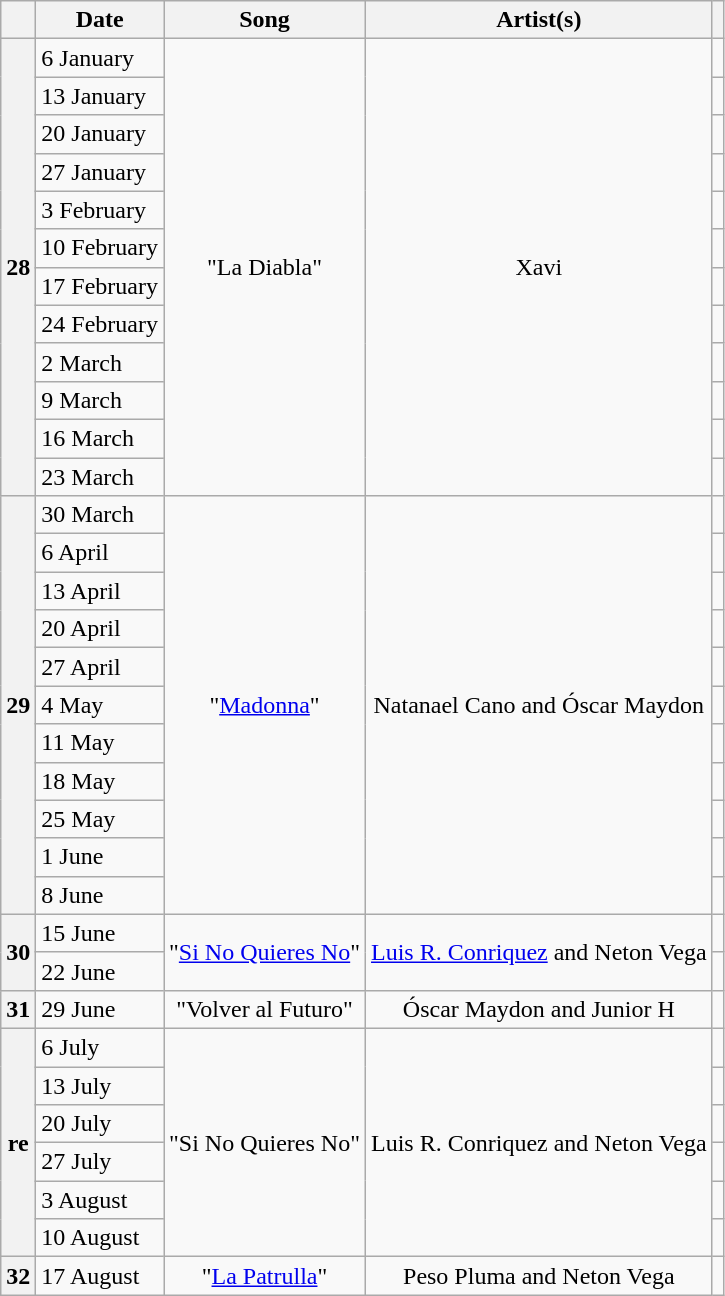<table class="wikitable sortable plainrowheaders">
<tr>
<th scope="col"></th>
<th scope="col">Date</th>
<th scope="col">Song</th>
<th scope="col">Artist(s)</th>
<th scope="col" class="unsortable"></th>
</tr>
<tr>
<th rowspan="12">28</th>
<td>6 January</td>
<td rowspan="12" align="center">"La Diabla"</td>
<td rowspan="12" align="center">Xavi</td>
<td align="center"></td>
</tr>
<tr>
<td>13 January</td>
<td align="center"></td>
</tr>
<tr>
<td>20 January</td>
<td align="center"></td>
</tr>
<tr>
<td>27 January</td>
<td align="center"></td>
</tr>
<tr>
<td>3 February</td>
<td align="center"></td>
</tr>
<tr>
<td>10 February</td>
<td align="center"></td>
</tr>
<tr>
<td>17 February</td>
<td align="center"></td>
</tr>
<tr>
<td>24 February</td>
<td align="center"></td>
</tr>
<tr>
<td>2 March</td>
<td align="center"></td>
</tr>
<tr>
<td>9 March</td>
<td align="center"></td>
</tr>
<tr>
<td>16 March</td>
<td align="center"></td>
</tr>
<tr>
<td>23 March</td>
<td align="center"></td>
</tr>
<tr>
<th rowspan="11">29</th>
<td>30 March</td>
<td rowspan="11" align="center">"<a href='#'>Madonna</a>"</td>
<td rowspan="11" align="center">Natanael Cano and Óscar Maydon</td>
<td align="center"></td>
</tr>
<tr>
<td>6 April</td>
<td align="center"></td>
</tr>
<tr>
<td>13 April</td>
<td align="center"></td>
</tr>
<tr>
<td>20 April</td>
<td align="center"></td>
</tr>
<tr>
<td>27 April</td>
<td align="center"></td>
</tr>
<tr>
<td>4 May</td>
<td align="center"></td>
</tr>
<tr>
<td>11 May</td>
<td align="center"></td>
</tr>
<tr>
<td>18 May</td>
<td align="center"></td>
</tr>
<tr>
<td>25 May</td>
<td align="center"></td>
</tr>
<tr>
<td>1 June</td>
<td align="center"></td>
</tr>
<tr>
<td>8 June</td>
<td align="center"></td>
</tr>
<tr>
<th rowspan="2">30</th>
<td>15 June</td>
<td rowspan="2" align="center">"<a href='#'>Si No Quieres No</a>"</td>
<td rowspan="2" align="center"><a href='#'>Luis R. Conriquez</a> and Neton Vega</td>
<td align="center"></td>
</tr>
<tr>
<td>22 June</td>
<td align="center"></td>
</tr>
<tr>
<th>31</th>
<td>29 June</td>
<td align="center">"Volver al Futuro"</td>
<td align="center">Óscar Maydon and Junior H</td>
<td align="center"></td>
</tr>
<tr>
<th rowspan="6">re</th>
<td>6 July</td>
<td rowspan="6" align="center">"Si No Quieres No"</td>
<td rowspan="6" align="center">Luis R. Conriquez and Neton Vega</td>
<td align="center"></td>
</tr>
<tr>
<td>13 July</td>
<td align="center"></td>
</tr>
<tr>
<td>20 July</td>
<td align="center"></td>
</tr>
<tr>
<td>27 July</td>
<td align="center"></td>
</tr>
<tr>
<td>3 August</td>
<td align="center"></td>
</tr>
<tr>
<td>10 August</td>
<td align="center"></td>
</tr>
<tr>
<th>32</th>
<td>17 August</td>
<td align="center">"<a href='#'>La Patrulla</a>"</td>
<td align="center">Peso Pluma and Neton Vega</td>
<td align="center"></td>
</tr>
</table>
